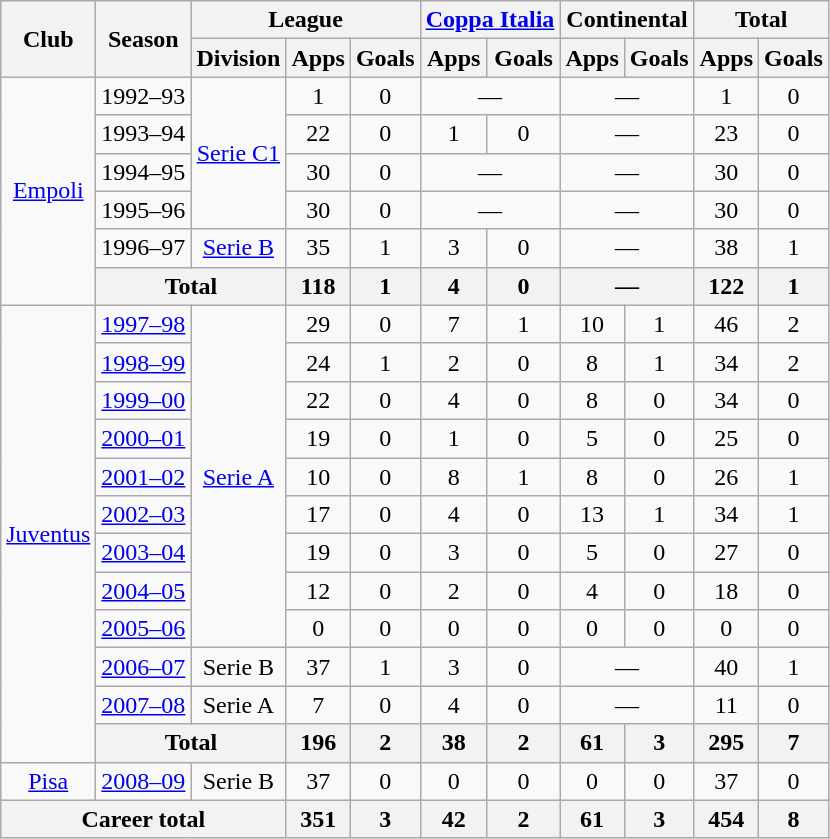<table class="wikitable" style="text-align:center">
<tr>
<th rowspan="2">Club</th>
<th rowspan="2">Season</th>
<th colspan="3">League</th>
<th colspan="2"><a href='#'>Coppa Italia</a></th>
<th colspan="2">Continental</th>
<th colspan="2">Total</th>
</tr>
<tr>
<th>Division</th>
<th>Apps</th>
<th>Goals</th>
<th>Apps</th>
<th>Goals</th>
<th>Apps</th>
<th>Goals</th>
<th>Apps</th>
<th>Goals</th>
</tr>
<tr>
<td rowspan="6"><a href='#'>Empoli</a></td>
<td>1992–93</td>
<td rowspan="4"><a href='#'>Serie C1</a></td>
<td>1</td>
<td>0</td>
<td colspan="2">—</td>
<td colspan="2">—</td>
<td>1</td>
<td>0</td>
</tr>
<tr>
<td>1993–94</td>
<td>22</td>
<td>0</td>
<td>1</td>
<td>0</td>
<td colspan="2">—</td>
<td>23</td>
<td>0</td>
</tr>
<tr>
<td>1994–95</td>
<td>30</td>
<td>0</td>
<td colspan="2">—</td>
<td colspan="2">—</td>
<td>30</td>
<td>0</td>
</tr>
<tr>
<td>1995–96</td>
<td>30</td>
<td>0</td>
<td colspan="2">—</td>
<td colspan="2">—</td>
<td>30</td>
<td>0</td>
</tr>
<tr>
<td>1996–97</td>
<td><a href='#'>Serie B</a></td>
<td>35</td>
<td>1</td>
<td>3</td>
<td>0</td>
<td colspan="2">—</td>
<td>38</td>
<td>1</td>
</tr>
<tr>
<th colspan="2">Total</th>
<th>118</th>
<th>1</th>
<th>4</th>
<th>0</th>
<th colspan="2">—</th>
<th>122</th>
<th>1</th>
</tr>
<tr>
<td rowspan="12"><a href='#'>Juventus</a></td>
<td><a href='#'>1997–98</a></td>
<td rowspan="9"><a href='#'>Serie A</a></td>
<td>29</td>
<td>0</td>
<td>7</td>
<td>1</td>
<td>10</td>
<td>1</td>
<td>46</td>
<td>2</td>
</tr>
<tr>
<td><a href='#'>1998–99</a></td>
<td>24</td>
<td>1</td>
<td>2</td>
<td>0</td>
<td>8</td>
<td>1</td>
<td>34</td>
<td>2</td>
</tr>
<tr>
<td><a href='#'>1999–00</a></td>
<td>22</td>
<td>0</td>
<td>4</td>
<td>0</td>
<td>8</td>
<td>0</td>
<td>34</td>
<td>0</td>
</tr>
<tr>
<td><a href='#'>2000–01</a></td>
<td>19</td>
<td>0</td>
<td>1</td>
<td>0</td>
<td>5</td>
<td>0</td>
<td>25</td>
<td>0</td>
</tr>
<tr>
<td><a href='#'>2001–02</a></td>
<td>10</td>
<td>0</td>
<td>8</td>
<td>1</td>
<td>8</td>
<td>0</td>
<td>26</td>
<td>1</td>
</tr>
<tr>
<td><a href='#'>2002–03</a></td>
<td>17</td>
<td>0</td>
<td>4</td>
<td>0</td>
<td>13</td>
<td>1</td>
<td>34</td>
<td>1</td>
</tr>
<tr>
<td><a href='#'>2003–04</a></td>
<td>19</td>
<td>0</td>
<td>3</td>
<td>0</td>
<td>5</td>
<td>0</td>
<td>27</td>
<td>0</td>
</tr>
<tr>
<td><a href='#'>2004–05</a></td>
<td>12</td>
<td>0</td>
<td>2</td>
<td>0</td>
<td>4</td>
<td>0</td>
<td>18</td>
<td>0</td>
</tr>
<tr>
<td><a href='#'>2005–06</a></td>
<td>0</td>
<td>0</td>
<td>0</td>
<td>0</td>
<td>0</td>
<td>0</td>
<td>0</td>
<td>0</td>
</tr>
<tr>
<td><a href='#'>2006–07</a></td>
<td>Serie B</td>
<td>37</td>
<td>1</td>
<td>3</td>
<td>0</td>
<td colspan="2">—</td>
<td>40</td>
<td>1</td>
</tr>
<tr>
<td><a href='#'>2007–08</a></td>
<td>Serie A</td>
<td>7</td>
<td>0</td>
<td>4</td>
<td>0</td>
<td colspan="2">—</td>
<td>11</td>
<td>0</td>
</tr>
<tr>
<th colspan="2">Total</th>
<th>196</th>
<th>2</th>
<th>38</th>
<th>2</th>
<th>61</th>
<th>3</th>
<th>295</th>
<th>7</th>
</tr>
<tr>
<td><a href='#'>Pisa</a></td>
<td><a href='#'>2008–09</a></td>
<td>Serie B</td>
<td>37</td>
<td>0</td>
<td>0</td>
<td>0</td>
<td>0</td>
<td>0</td>
<td>37</td>
<td>0</td>
</tr>
<tr>
<th colspan="3">Career total</th>
<th>351</th>
<th>3</th>
<th>42</th>
<th>2</th>
<th>61</th>
<th>3</th>
<th>454</th>
<th>8</th>
</tr>
</table>
